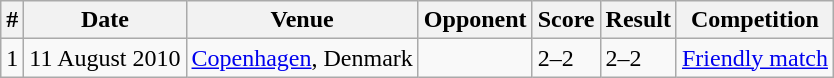<table class="wikitable">
<tr>
<th>#</th>
<th>Date</th>
<th>Venue</th>
<th>Opponent</th>
<th>Score</th>
<th>Result</th>
<th>Competition</th>
</tr>
<tr>
<td>1</td>
<td>11 August 2010</td>
<td><a href='#'>Copenhagen</a>, Denmark</td>
<td></td>
<td>2–2</td>
<td>2–2</td>
<td><a href='#'>Friendly match</a></td>
</tr>
</table>
